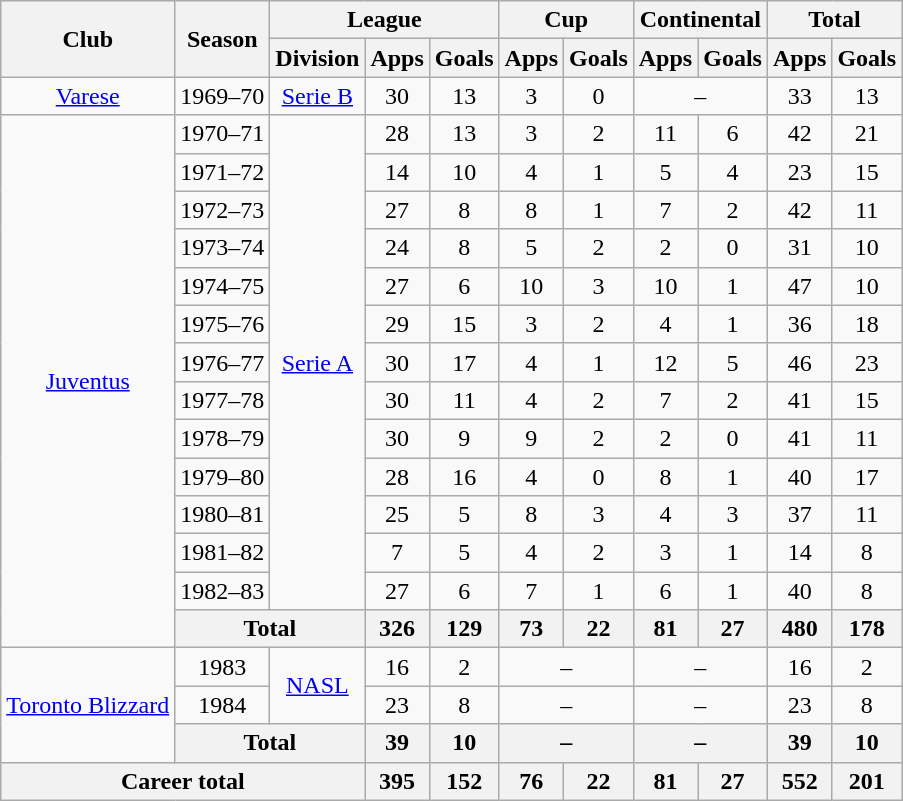<table class="wikitable" style="text-align:center">
<tr>
<th rowspan="2">Club</th>
<th rowspan="2">Season</th>
<th colspan="3">League</th>
<th colspan="2">Cup</th>
<th colspan="2">Continental</th>
<th colspan="2">Total</th>
</tr>
<tr>
<th>Division</th>
<th>Apps</th>
<th>Goals</th>
<th>Apps</th>
<th>Goals</th>
<th>Apps</th>
<th>Goals</th>
<th>Apps</th>
<th>Goals</th>
</tr>
<tr>
<td><a href='#'>Varese</a></td>
<td>1969–70</td>
<td><a href='#'>Serie B</a></td>
<td>30</td>
<td>13</td>
<td>3</td>
<td>0</td>
<td colspan="2">–</td>
<td>33</td>
<td>13</td>
</tr>
<tr>
<td rowspan="14"><a href='#'>Juventus</a></td>
<td>1970–71</td>
<td rowspan="13"><a href='#'>Serie A</a></td>
<td>28</td>
<td>13</td>
<td>3</td>
<td>2</td>
<td>11</td>
<td>6</td>
<td>42</td>
<td>21</td>
</tr>
<tr>
<td>1971–72</td>
<td>14</td>
<td>10</td>
<td>4</td>
<td>1</td>
<td>5</td>
<td>4</td>
<td>23</td>
<td>15</td>
</tr>
<tr>
<td>1972–73</td>
<td>27</td>
<td>8</td>
<td>8</td>
<td>1</td>
<td>7</td>
<td>2</td>
<td>42</td>
<td>11</td>
</tr>
<tr>
<td>1973–74</td>
<td>24</td>
<td>8</td>
<td>5</td>
<td>2</td>
<td>2</td>
<td>0</td>
<td>31</td>
<td>10</td>
</tr>
<tr>
<td>1974–75</td>
<td>27</td>
<td>6</td>
<td>10</td>
<td>3</td>
<td>10</td>
<td>1</td>
<td>47</td>
<td>10</td>
</tr>
<tr>
<td>1975–76</td>
<td>29</td>
<td>15</td>
<td>3</td>
<td>2</td>
<td>4</td>
<td>1</td>
<td>36</td>
<td>18</td>
</tr>
<tr>
<td>1976–77</td>
<td>30</td>
<td>17</td>
<td>4</td>
<td>1</td>
<td>12</td>
<td>5</td>
<td>46</td>
<td>23</td>
</tr>
<tr>
<td>1977–78</td>
<td>30</td>
<td>11</td>
<td>4</td>
<td>2</td>
<td>7</td>
<td>2</td>
<td>41</td>
<td>15</td>
</tr>
<tr>
<td>1978–79</td>
<td>30</td>
<td>9</td>
<td>9</td>
<td>2</td>
<td>2</td>
<td>0</td>
<td>41</td>
<td>11</td>
</tr>
<tr>
<td>1979–80</td>
<td>28</td>
<td>16</td>
<td>4</td>
<td>0</td>
<td>8</td>
<td>1</td>
<td>40</td>
<td>17</td>
</tr>
<tr>
<td>1980–81</td>
<td>25</td>
<td>5</td>
<td>8</td>
<td>3</td>
<td>4</td>
<td>3</td>
<td>37</td>
<td>11</td>
</tr>
<tr>
<td>1981–82</td>
<td>7</td>
<td>5</td>
<td>4</td>
<td>2</td>
<td>3</td>
<td>1</td>
<td>14</td>
<td>8</td>
</tr>
<tr>
<td>1982–83</td>
<td>27</td>
<td>6</td>
<td>7</td>
<td>1</td>
<td>6</td>
<td>1</td>
<td>40</td>
<td>8</td>
</tr>
<tr>
<th colspan="2">Total</th>
<th>326</th>
<th>129</th>
<th>73</th>
<th>22</th>
<th>81</th>
<th>27</th>
<th>480</th>
<th>178</th>
</tr>
<tr>
<td rowspan="3"><a href='#'>Toronto Blizzard</a></td>
<td>1983</td>
<td rowspan="2"><a href='#'>NASL</a></td>
<td>16</td>
<td>2</td>
<td colspan="2">–</td>
<td colspan="2">–</td>
<td>16</td>
<td>2</td>
</tr>
<tr>
<td>1984</td>
<td>23</td>
<td>8</td>
<td colspan="2">–</td>
<td colspan="2">–</td>
<td>23</td>
<td>8</td>
</tr>
<tr>
<th colspan="2">Total</th>
<th>39</th>
<th>10</th>
<th colspan="2">–</th>
<th colspan="2">–</th>
<th>39</th>
<th>10</th>
</tr>
<tr>
<th colspan="3">Career total</th>
<th>395</th>
<th>152</th>
<th>76</th>
<th>22</th>
<th>81</th>
<th>27</th>
<th>552</th>
<th>201</th>
</tr>
</table>
